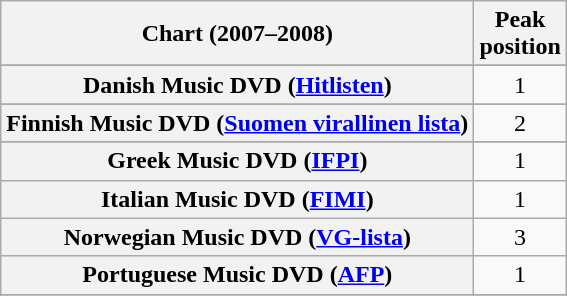<table class="wikitable sortable plainrowheaders" style="text-align:center">
<tr>
<th scope="col">Chart (2007–2008)</th>
<th scope="col">Peak<br>position</th>
</tr>
<tr>
</tr>
<tr>
</tr>
<tr>
</tr>
<tr>
</tr>
<tr>
</tr>
<tr>
</tr>
<tr>
<th scope="row">Danish Music DVD (<a href='#'>Hitlisten</a>)</th>
<td>1</td>
</tr>
<tr>
</tr>
<tr>
<th scope="row">Finnish Music DVD (<a href='#'>Suomen virallinen lista</a>)</th>
<td>2</td>
</tr>
<tr>
</tr>
<tr>
<th scope="row">Greek Music DVD (<a href='#'>IFPI</a>)</th>
<td>1</td>
</tr>
<tr>
<th scope="row">Italian Music DVD (<a href='#'>FIMI</a>)</th>
<td>1</td>
</tr>
<tr>
<th scope="row">Norwegian Music DVD (<a href='#'>VG-lista</a>)</th>
<td>3</td>
</tr>
<tr>
<th scope="row">Portuguese Music DVD (<a href='#'>AFP</a>)</th>
<td>1</td>
</tr>
<tr>
</tr>
<tr>
</tr>
<tr>
</tr>
<tr>
</tr>
<tr>
</tr>
</table>
